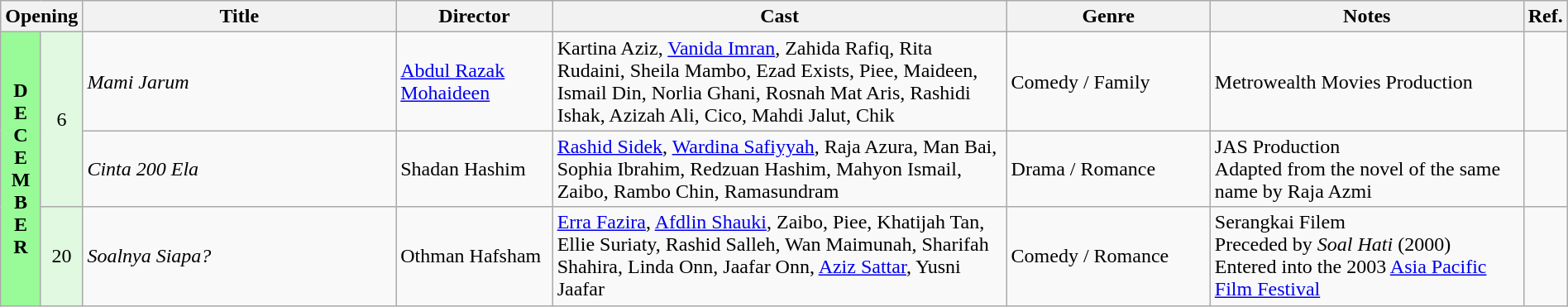<table class="wikitable" width="100%">
<tr>
<th colspan="2">Opening</th>
<th style="width:20%;">Title</th>
<th style="width:10%;">Director</th>
<th>Cast</th>
<th style="width:13%">Genre</th>
<th style="width:20%">Notes</th>
<th>Ref.</th>
</tr>
<tr>
<th rowspan=3 style="text-align:center; background:#98fb98;">D<br>E<br>C<br>E<br>M<br>B<br>E<br>R</th>
<td rowspan=2 style="text-align:center; background:#e0f9e0;">6</td>
<td><em>Mami Jarum</em></td>
<td><a href='#'>Abdul Razak Mohaideen</a></td>
<td>Kartina Aziz, <a href='#'>Vanida Imran</a>, Zahida Rafiq, Rita Rudaini, Sheila Mambo, Ezad Exists, Piee, Maideen, Ismail Din, Norlia Ghani, Rosnah Mat Aris, Rashidi Ishak, Azizah Ali, Cico, Mahdi Jalut, Chik</td>
<td>Comedy / Family</td>
<td>Metrowealth Movies Production</td>
<td></td>
</tr>
<tr>
<td><em>Cinta 200 Ela</em></td>
<td>Shadan Hashim</td>
<td><a href='#'>Rashid Sidek</a>, <a href='#'>Wardina Safiyyah</a>, Raja Azura, Man Bai, Sophia Ibrahim, Redzuan Hashim, Mahyon Ismail, Zaibo, Rambo Chin, Ramasundram</td>
<td>Drama / Romance</td>
<td>JAS Production<br>Adapted from the novel of the same name by Raja Azmi</td>
<td></td>
</tr>
<tr>
<td rowspan=1 style="text-align:center; background:#e0f9e0;">20</td>
<td><em>Soalnya Siapa?</em></td>
<td>Othman Hafsham</td>
<td><a href='#'>Erra Fazira</a>, <a href='#'>Afdlin Shauki</a>, Zaibo, Piee, Khatijah Tan, Ellie Suriaty, Rashid Salleh, Wan Maimunah, Sharifah Shahira, Linda Onn, Jaafar Onn, <a href='#'>Aziz Sattar</a>, Yusni Jaafar</td>
<td>Comedy / Romance</td>
<td>Serangkai Filem<br>Preceded by <em>Soal Hati</em> (2000)<br>Entered into the 2003 <a href='#'>Asia Pacific Film Festival</a></td>
<td></td>
</tr>
</table>
